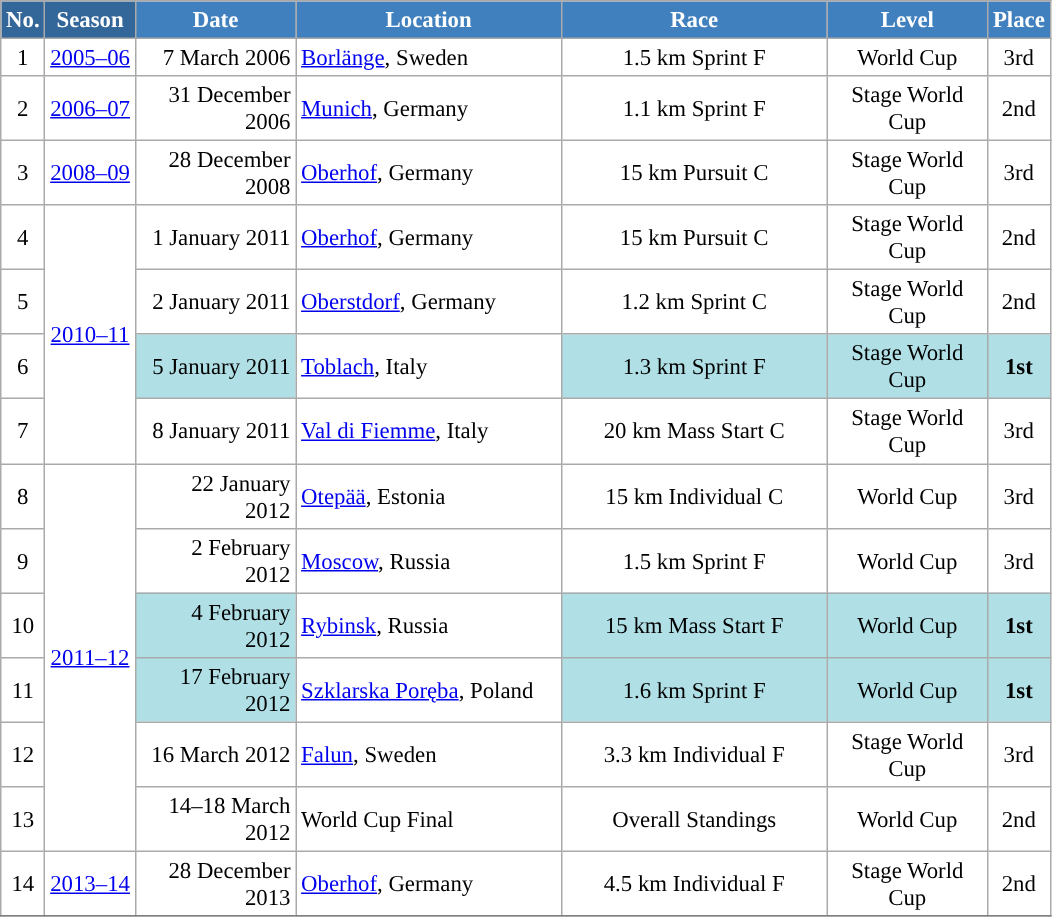<table class="wikitable sortable" style="font-size:95%; text-align:center; border:grey solid 1px; border-collapse:collapse; background:#ffffff;">
<tr style="background:#efefef;">
<th style="background-color:#369; color:white;">No.</th>
<th style="background-color:#369; color:white;">Season</th>
<th style="background-color:#4180be; color:white; width:100px;">Date</th>
<th style="background-color:#4180be; color:white; width:170px;">Location</th>
<th style="background-color:#4180be; color:white; width:170px;">Race</th>
<th style="background-color:#4180be; color:white; width:100px;">Level</th>
<th style="background-color:#4180be; color:white;">Place</th>
</tr>
<tr>
<td align=center>1</td>
<td rowspan=1 align=center><a href='#'>2005–06</a></td>
<td align=right>7 March 2006</td>
<td align=left> <a href='#'>Borlänge</a>, Sweden</td>
<td>1.5 km Sprint F</td>
<td>World Cup</td>
<td>3rd</td>
</tr>
<tr>
<td align=center>2</td>
<td rowspan=1 align=center><a href='#'>2006–07</a></td>
<td align=right>31 December 2006</td>
<td align=left> <a href='#'>Munich</a>, Germany</td>
<td>1.1 km Sprint F</td>
<td>Stage World Cup</td>
<td>2nd</td>
</tr>
<tr>
<td align=center>3</td>
<td rowspan=1 align=center><a href='#'>2008–09</a></td>
<td align=right>28 December 2008</td>
<td align=left> <a href='#'>Oberhof</a>, Germany</td>
<td>15 km Pursuit C</td>
<td>Stage World Cup</td>
<td>3rd</td>
</tr>
<tr>
<td align=center>4</td>
<td rowspan=4 align=center><a href='#'>2010–11</a></td>
<td align=right>1 January 2011</td>
<td align=left> <a href='#'>Oberhof</a>, Germany</td>
<td>15 km Pursuit C</td>
<td>Stage World Cup</td>
<td>2nd</td>
</tr>
<tr>
<td align=center>5</td>
<td align=right>2 January 2011</td>
<td align=left> <a href='#'>Oberstdorf</a>, Germany</td>
<td>1.2 km Sprint C</td>
<td>Stage World Cup</td>
<td>2nd</td>
</tr>
<tr>
<td align=center>6</td>
<td bgcolor="#BOEOE6" align=right>5 January 2011</td>
<td align=left> <a href='#'>Toblach</a>, Italy</td>
<td bgcolor="#BOEOE6">1.3 km Sprint F</td>
<td bgcolor="#BOEOE6">Stage World Cup</td>
<td bgcolor="#BOEOE6"><strong>1st</strong></td>
</tr>
<tr>
<td align=center>7</td>
<td align=right>8 January 2011</td>
<td align=left> <a href='#'>Val di Fiemme</a>, Italy</td>
<td>20 km Mass Start C</td>
<td>Stage World Cup</td>
<td>3rd</td>
</tr>
<tr>
<td align=center>8</td>
<td rowspan=6 align=center><a href='#'>2011–12</a></td>
<td align=right>22 January 2012</td>
<td align=left> <a href='#'>Otepää</a>, Estonia</td>
<td>15 km Individual C</td>
<td>World Cup</td>
<td>3rd</td>
</tr>
<tr>
<td align=center>9</td>
<td align=right>2 February 2012</td>
<td align=left> <a href='#'>Moscow</a>, Russia</td>
<td>1.5 km Sprint F</td>
<td>World Cup</td>
<td>3rd</td>
</tr>
<tr>
<td align=center>10</td>
<td bgcolor="#BOEOE6" align=right>4 February 2012</td>
<td align=left> <a href='#'>Rybinsk</a>, Russia</td>
<td bgcolor="#BOEOE6">15 km Mass Start F</td>
<td bgcolor="#BOEOE6">World Cup</td>
<td bgcolor="#BOEOE6"><strong>1st</strong></td>
</tr>
<tr>
<td align=center>11</td>
<td bgcolor="#BOEOE6" align=right>17 February 2012</td>
<td align=left> <a href='#'>Szklarska Poręba</a>, Poland</td>
<td bgcolor="#BOEOE6">1.6 km Sprint F</td>
<td bgcolor="#BOEOE6">World Cup</td>
<td bgcolor="#BOEOE6"><strong>1st</strong></td>
</tr>
<tr>
<td align=center>12</td>
<td align=right>16 March 2012</td>
<td align=left> <a href='#'>Falun</a>, Sweden</td>
<td>3.3 km Individual F</td>
<td>Stage World Cup</td>
<td>3rd</td>
</tr>
<tr>
<td align=center>13</td>
<td align=right>14–18 March 2012</td>
<td align=left> World Cup Final</td>
<td>Overall Standings</td>
<td>World Cup</td>
<td>2nd</td>
</tr>
<tr>
<td align=center>14</td>
<td rowspan=1 align=center><a href='#'>2013–14</a></td>
<td align=right>28 December 2013</td>
<td align=left> <a href='#'>Oberhof</a>, Germany</td>
<td>4.5 km Individual F</td>
<td>Stage World Cup</td>
<td>2nd</td>
</tr>
<tr>
</tr>
</table>
